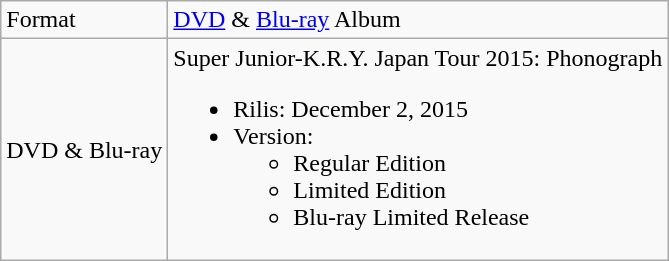<table class="wikitable">
<tr>
<td>Format</td>
<td><a href='#'>DVD</a> & <a href='#'>Blu-ray</a> Album</td>
</tr>
<tr>
<td align="center">DVD & Blu-ray</td>
<td>Super Junior-K.R.Y. Japan Tour 2015: Phonograph<br><ul><li>Rilis: December 2, 2015</li><li>Version:<ul><li>Regular Edition</li><li>Limited Edition</li><li>Blu-ray Limited Release</li></ul></li></ul></td>
</tr>
</table>
